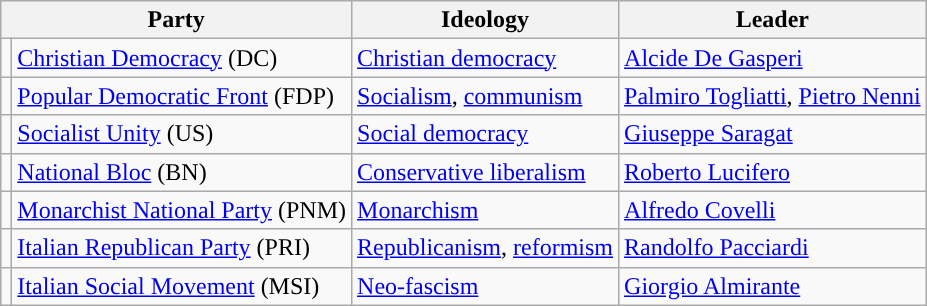<table class=wikitable style="text-align:left">
<tr>
<th colspan=2>Party</th>
<th>Ideology</th>
<th>Leader</th>
</tr>
<tr>
<td></td>
<td><a href='#'>Christian Democracy</a> (DC)</td>
<td><a href='#'>Christian democracy</a></td>
<td><a href='#'>Alcide De Gasperi</a></td>
</tr>
<tr>
<td></td>
<td><a href='#'>Popular Democratic Front</a> (FDP)</td>
<td><a href='#'>Socialism</a>, <a href='#'>communism</a></td>
<td><a href='#'>Palmiro Togliatti</a>, <a href='#'>Pietro Nenni</a></td>
</tr>
<tr>
<td></td>
<td><a href='#'>Socialist Unity</a> (US)</td>
<td><a href='#'>Social democracy</a></td>
<td><a href='#'>Giuseppe Saragat</a></td>
</tr>
<tr>
<td></td>
<td><a href='#'>National Bloc</a> (BN)</td>
<td><a href='#'>Conservative liberalism</a></td>
<td><a href='#'>Roberto Lucifero</a></td>
</tr>
<tr>
<td></td>
<td><a href='#'>Monarchist National Party</a> (PNM)</td>
<td><a href='#'>Monarchism</a></td>
<td><a href='#'>Alfredo Covelli</a></td>
</tr>
<tr>
<td></td>
<td><a href='#'>Italian Republican Party</a> (PRI)</td>
<td><a href='#'>Republicanism</a>, <a href='#'>reformism</a></td>
<td><a href='#'>Randolfo Pacciardi</a></td>
</tr>
<tr>
<td></td>
<td><a href='#'>Italian Social Movement</a> (MSI)</td>
<td><a href='#'>Neo-fascism</a></td>
<td><a href='#'>Giorgio Almirante</a></td>
</tr>
</table>
